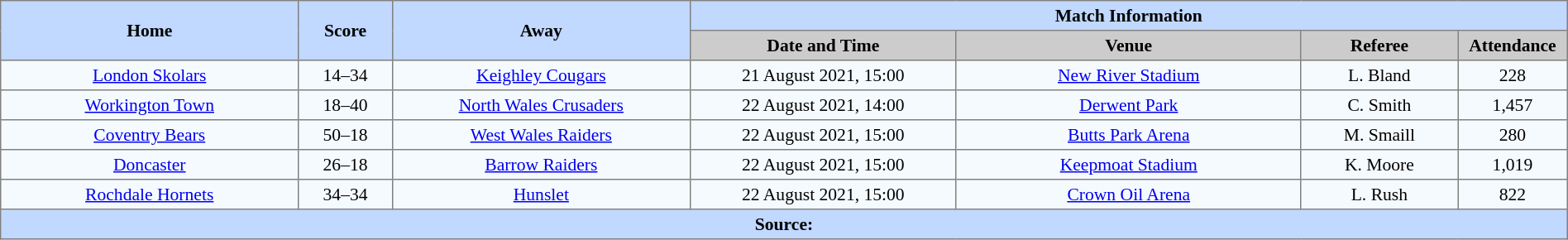<table border=1 style="border-collapse:collapse; font-size:90%; text-align:center;" cellpadding=3 cellspacing=0 width=100%>
<tr style="background:#C1D8ff;">
<th scope="col" rowspan=2 width=19%>Home</th>
<th scope="col" rowspan=2 width=6%>Score</th>
<th scope="col" rowspan=2 width=19%>Away</th>
<th colspan=4>Match Information</th>
</tr>
<tr style="background:#CCCCCC;">
<th scope="col" width=17%>Date and Time</th>
<th scope="col" width=22%>Venue</th>
<th scope="col" width=10%>Referee</th>
<th scope="col" width=7%>Attendance</th>
</tr>
<tr style="background:#F5FAFF;">
<td> <a href='#'>London Skolars</a></td>
<td>14–34</td>
<td> <a href='#'>Keighley Cougars</a></td>
<td>21 August 2021, 15:00</td>
<td><a href='#'>New River Stadium</a></td>
<td>L. Bland</td>
<td>228</td>
</tr>
<tr style="background:#F5FAFF;">
<td> <a href='#'>Workington Town</a></td>
<td>18–40</td>
<td> <a href='#'>North Wales Crusaders</a></td>
<td>22 August 2021, 14:00</td>
<td><a href='#'>Derwent Park</a></td>
<td>C. Smith</td>
<td>1,457</td>
</tr>
<tr style="background:#F5FAFF;">
<td> <a href='#'>Coventry Bears</a></td>
<td>50–18</td>
<td> <a href='#'>West Wales Raiders</a></td>
<td>22 August 2021, 15:00</td>
<td><a href='#'>Butts Park Arena</a></td>
<td>M. Smaill</td>
<td>280</td>
</tr>
<tr style="background:#F5FAFF;">
<td> <a href='#'>Doncaster</a></td>
<td>26–18</td>
<td> <a href='#'>Barrow Raiders</a></td>
<td>22 August 2021, 15:00</td>
<td><a href='#'>Keepmoat Stadium</a></td>
<td>K. Moore</td>
<td>1,019</td>
</tr>
<tr style="background:#F5FAFF;">
<td> <a href='#'>Rochdale Hornets</a></td>
<td>34–34</td>
<td> <a href='#'>Hunslet</a></td>
<td>22 August 2021, 15:00</td>
<td><a href='#'>Crown Oil Arena</a></td>
<td>L. Rush</td>
<td>822</td>
</tr>
<tr style="background:#c1d8ff;">
<th colspan=7>Source:</th>
</tr>
</table>
